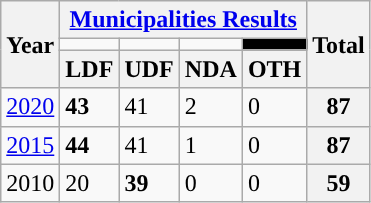<table class="wikitable">
<tr>
<th rowspan="3">Year</th>
<th colspan="4"><a href='#'>Municipalities Results</a></th>
<th rowspan="3">Total</th>
</tr>
<tr>
<td style="background:"></td>
<td style="background:"></td>
<td style="background:"></td>
<td style="background:black"></td>
</tr>
<tr>
<th>LDF</th>
<th>UDF</th>
<th>NDA</th>
<th>OTH</th>
</tr>
<tr>
<td><a href='#'>2020</a></td>
<td><strong>43</strong></td>
<td>41</td>
<td>2</td>
<td>0</td>
<th>87</th>
</tr>
<tr>
<td><a href='#'>2015</a></td>
<td><strong>44</strong></td>
<td>41</td>
<td>1</td>
<td>0</td>
<th>87</th>
</tr>
<tr>
<td>2010</td>
<td>20</td>
<td><strong>39</strong></td>
<td>0</td>
<td>0</td>
<th>59</th>
</tr>
</table>
